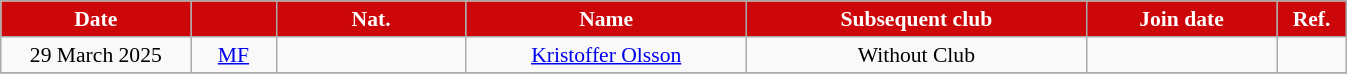<table class="wikitable" style="text-align:center; font-size:90%">
<tr>
<th style="background:#cc0609; color:#fff; width:120px;">Date</th>
<th style="background:#cc0609; color:#fff; width:50px;"></th>
<th style="background:#cc0609; color:#fff; width:120px;">Nat.</th>
<th style="background:#cc0609; color:#fff; width:180px;">Name</th>
<th style="background:#cc0609; color:#fff; width:220px;">Subsequent club</th>
<th style="background:#cc0609; color:#fff; width:120px;">Join date</th>
<th style="background:#cc0609; color:#fff; width:40px;">Ref.</th>
</tr>
<tr>
<td>29 March 2025</td>
<td><a href='#'>MF</a></td>
<td></td>
<td><a href='#'>Kristoffer Olsson</a></td>
<td>Without Club</td>
<td></td>
<td></td>
</tr>
<tr>
</tr>
</table>
